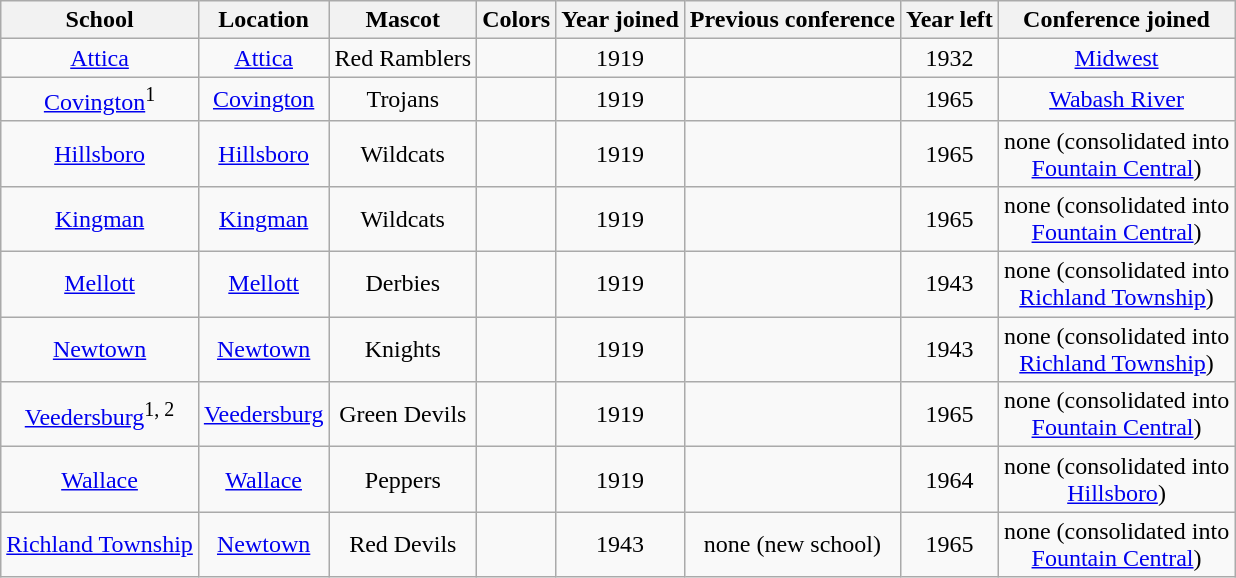<table class="wikitable" style="text-align:center;">
<tr>
<th>School</th>
<th>Location</th>
<th>Mascot</th>
<th>Colors</th>
<th>Year joined</th>
<th>Previous conference</th>
<th>Year left</th>
<th>Conference joined</th>
</tr>
<tr>
<td><a href='#'>Attica</a></td>
<td><a href='#'>Attica</a></td>
<td>Red Ramblers</td>
<td> </td>
<td>1919</td>
<td></td>
<td>1932</td>
<td><a href='#'>Midwest</a></td>
</tr>
<tr>
<td><a href='#'>Covington</a><sup>1</sup></td>
<td><a href='#'>Covington</a></td>
<td>Trojans</td>
<td> </td>
<td>1919</td>
<td></td>
<td>1965</td>
<td><a href='#'>Wabash River</a></td>
</tr>
<tr>
<td><a href='#'>Hillsboro</a></td>
<td><a href='#'>Hillsboro</a></td>
<td>Wildcats</td>
<td> </td>
<td>1919</td>
<td></td>
<td>1965</td>
<td>none (consolidated into<br><a href='#'>Fountain Central</a>)</td>
</tr>
<tr>
<td><a href='#'>Kingman</a></td>
<td><a href='#'>Kingman</a></td>
<td>Wildcats</td>
<td> </td>
<td>1919</td>
<td></td>
<td>1965</td>
<td>none (consolidated into<br><a href='#'>Fountain Central</a>)</td>
</tr>
<tr>
<td><a href='#'>Mellott</a></td>
<td><a href='#'>Mellott</a></td>
<td>Derbies</td>
<td> </td>
<td>1919</td>
<td></td>
<td>1943</td>
<td>none (consolidated into<br><a href='#'>Richland Township</a>)</td>
</tr>
<tr>
<td><a href='#'>Newtown</a></td>
<td><a href='#'>Newtown</a></td>
<td>Knights</td>
<td> </td>
<td>1919</td>
<td></td>
<td>1943</td>
<td>none (consolidated into<br><a href='#'>Richland Township</a>)</td>
</tr>
<tr>
<td><a href='#'>Veedersburg</a><sup>1, 2</sup></td>
<td><a href='#'>Veedersburg</a></td>
<td>Green Devils</td>
<td> </td>
<td>1919</td>
<td></td>
<td>1965</td>
<td>none (consolidated into<br><a href='#'>Fountain Central</a>)</td>
</tr>
<tr>
<td><a href='#'>Wallace</a></td>
<td><a href='#'>Wallace</a></td>
<td>Peppers</td>
<td> </td>
<td>1919</td>
<td></td>
<td>1964</td>
<td>none (consolidated into<br><a href='#'>Hillsboro</a>)</td>
</tr>
<tr>
<td><a href='#'>Richland Township</a></td>
<td><a href='#'>Newtown</a></td>
<td>Red Devils</td>
<td> </td>
<td>1943</td>
<td>none (new school)</td>
<td>1965</td>
<td>none (consolidated into<br><a href='#'>Fountain Central</a>)</td>
</tr>
</table>
